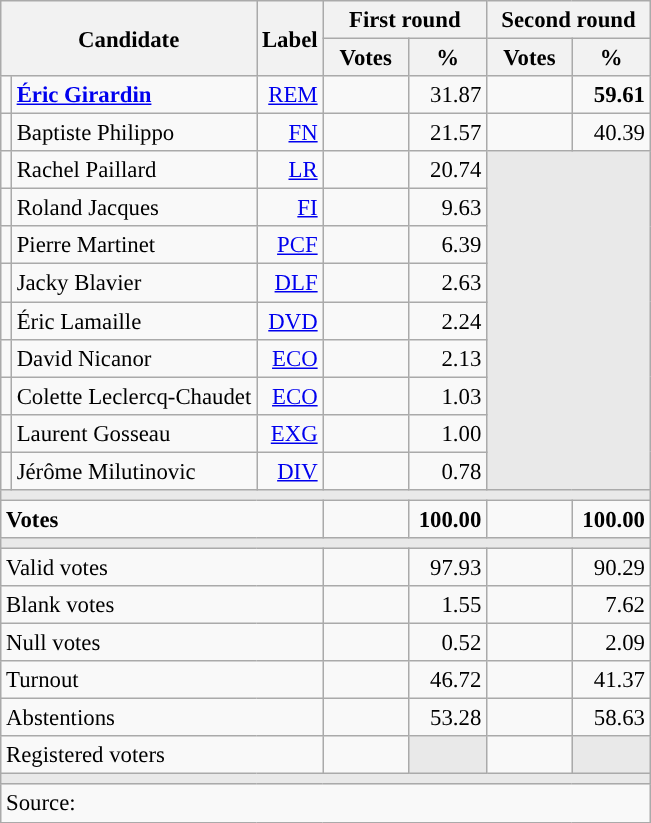<table class="wikitable" style="text-align:right;font-size:95%;">
<tr>
<th rowspan="2" colspan="2">Candidate</th>
<th rowspan="2">Label</th>
<th colspan="2">First round</th>
<th colspan="2">Second round</th>
</tr>
<tr>
<th style="width:50px;">Votes</th>
<th style="width:45px;">%</th>
<th style="width:50px;">Votes</th>
<th style="width:45px;">%</th>
</tr>
<tr>
<td style="color:inherit;background:"></td>
<td style="text-align:left;"><strong><a href='#'>Éric Girardin</a></strong></td>
<td><a href='#'>REM</a></td>
<td></td>
<td>31.87</td>
<td><strong></strong></td>
<td><strong>59.61</strong></td>
</tr>
<tr>
<td style="color:inherit;background:"></td>
<td style="text-align:left;">Baptiste Philippo</td>
<td><a href='#'>FN</a></td>
<td></td>
<td>21.57</td>
<td></td>
<td>40.39</td>
</tr>
<tr>
<td style="color:inherit;background:"></td>
<td style="text-align:left;">Rachel Paillard</td>
<td><a href='#'>LR</a></td>
<td></td>
<td>20.74</td>
<td colspan="2" rowspan="9" style="background:#E9E9E9;"></td>
</tr>
<tr>
<td style="color:inherit;background:"></td>
<td style="text-align:left;">Roland Jacques</td>
<td><a href='#'>FI</a></td>
<td></td>
<td>9.63</td>
</tr>
<tr>
<td style="color:inherit;background:"></td>
<td style="text-align:left;">Pierre Martinet</td>
<td><a href='#'>PCF</a></td>
<td></td>
<td>6.39</td>
</tr>
<tr>
<td style="color:inherit;background:"></td>
<td style="text-align:left;">Jacky Blavier</td>
<td><a href='#'>DLF</a></td>
<td></td>
<td>2.63</td>
</tr>
<tr>
<td style="color:inherit;background:"></td>
<td style="text-align:left;">Éric Lamaille</td>
<td><a href='#'>DVD</a></td>
<td></td>
<td>2.24</td>
</tr>
<tr>
<td style="color:inherit;background:"></td>
<td style="text-align:left;">David Nicanor</td>
<td><a href='#'>ECO</a></td>
<td></td>
<td>2.13</td>
</tr>
<tr>
<td style="color:inherit;background:"></td>
<td style="text-align:left;">Colette Leclercq-Chaudet</td>
<td><a href='#'>ECO</a></td>
<td></td>
<td>1.03</td>
</tr>
<tr>
<td style="color:inherit;background:"></td>
<td style="text-align:left;">Laurent Gosseau</td>
<td><a href='#'>EXG</a></td>
<td></td>
<td>1.00</td>
</tr>
<tr>
<td style="color:inherit;background:"></td>
<td style="text-align:left;">Jérôme Milutinovic</td>
<td><a href='#'>DIV</a></td>
<td></td>
<td>0.78</td>
</tr>
<tr>
<td colspan="7" style="background:#E9E9E9;"></td>
</tr>
<tr style="font-weight:bold;">
<td colspan="3" style="text-align:left;">Votes</td>
<td></td>
<td>100.00</td>
<td></td>
<td>100.00</td>
</tr>
<tr>
<td colspan="7" style="background:#E9E9E9;"></td>
</tr>
<tr>
<td colspan="3" style="text-align:left;">Valid votes</td>
<td></td>
<td>97.93</td>
<td></td>
<td>90.29</td>
</tr>
<tr>
<td colspan="3" style="text-align:left;">Blank votes</td>
<td></td>
<td>1.55</td>
<td></td>
<td>7.62</td>
</tr>
<tr>
<td colspan="3" style="text-align:left;">Null votes</td>
<td></td>
<td>0.52</td>
<td></td>
<td>2.09</td>
</tr>
<tr>
<td colspan="3" style="text-align:left;">Turnout</td>
<td></td>
<td>46.72</td>
<td></td>
<td>41.37</td>
</tr>
<tr>
<td colspan="3" style="text-align:left;">Abstentions</td>
<td></td>
<td>53.28</td>
<td></td>
<td>58.63</td>
</tr>
<tr>
<td colspan="3" style="text-align:left;">Registered voters</td>
<td></td>
<td style="background:#E9E9E9;"></td>
<td></td>
<td style="background:#E9E9E9;"></td>
</tr>
<tr>
<td colspan="7" style="background:#E9E9E9;"></td>
</tr>
<tr>
<td colspan="7" style="text-align:left;">Source: </td>
</tr>
</table>
